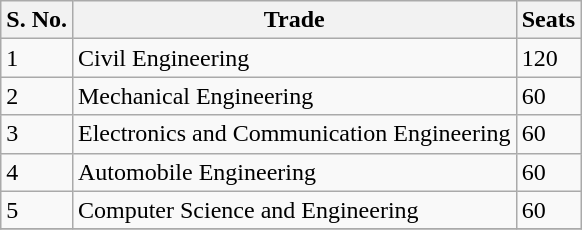<table class="wikitable sortable">
<tr>
<th>S. No.</th>
<th>Trade</th>
<th>Seats</th>
</tr>
<tr>
<td>1</td>
<td>Civil Engineering</td>
<td>120</td>
</tr>
<tr>
<td>2</td>
<td>Mechanical Engineering</td>
<td>60</td>
</tr>
<tr>
<td>3</td>
<td>Electronics and Communication Engineering</td>
<td>60</td>
</tr>
<tr>
<td>4</td>
<td>Automobile Engineering</td>
<td>60</td>
</tr>
<tr>
<td>5</td>
<td>Computer Science and Engineering</td>
<td>60</td>
</tr>
<tr>
</tr>
</table>
